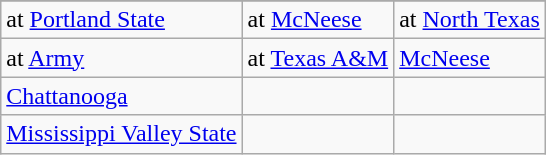<table class="wikitable">
<tr>
</tr>
<tr>
<td>at <a href='#'>Portland State</a></td>
<td>at <a href='#'>McNeese</a></td>
<td>at <a href='#'>North Texas</a></td>
</tr>
<tr>
<td>at <a href='#'>Army</a></td>
<td>at <a href='#'>Texas A&M</a></td>
<td><a href='#'>McNeese</a></td>
</tr>
<tr>
<td><a href='#'>Chattanooga</a></td>
<td></td>
<td></td>
</tr>
<tr>
<td><a href='#'>Mississippi Valley State</a></td>
<td></td>
<td></td>
</tr>
</table>
